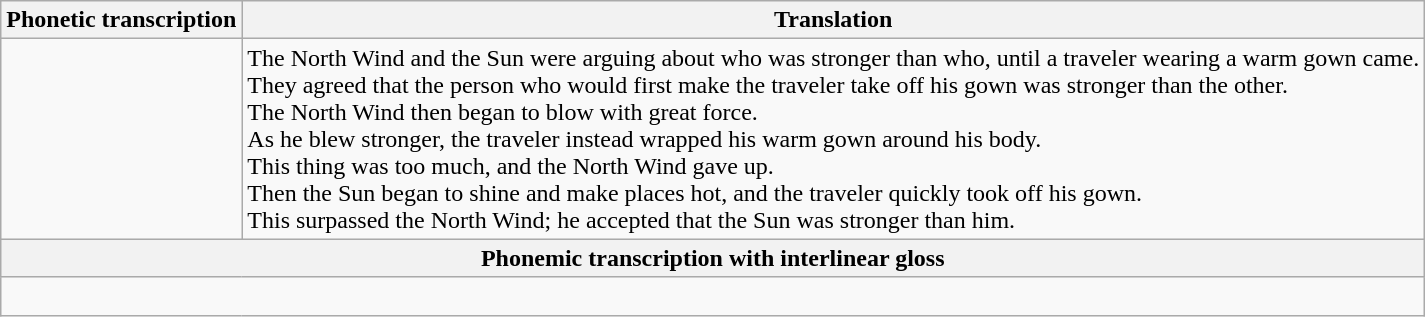<table class="wikitable">
<tr>
<th>Phonetic transcription</th>
<th>Translation</th>
</tr>
<tr>
<td colspan="1"><br><br><br><br><br><br></td>
<td colspan="1">The North Wind and the Sun were arguing about who was stronger than who, until a traveler wearing a warm gown came.<br>They agreed that the person who would first make the traveler take off his gown was stronger than the other.<br>The North Wind then began to blow with great force.<br>As he blew stronger, the traveler instead wrapped his warm gown around his body.<br>This thing was too much, and the North Wind gave up.<br>Then the Sun began to shine and make places hot, and the traveler quickly took off his gown.<br>This surpassed the North Wind; he accepted that the Sun was stronger than him.</td>
</tr>
<tr>
<th colspan="2">Phonemic transcription with interlinear gloss</th>
</tr>
<tr>
<td colspan="2"><br>




</td>
</tr>
</table>
